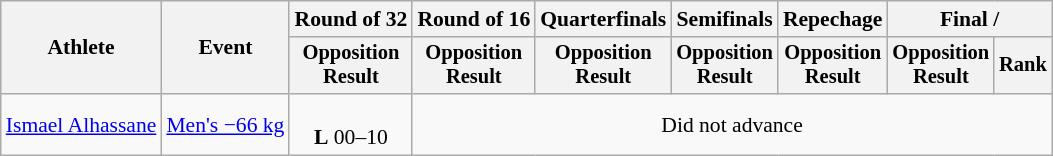<table class="wikitable" style="font-size:90%">
<tr>
<th rowspan="2">Athlete</th>
<th rowspan="2">Event</th>
<th>Round of 32</th>
<th>Round of 16</th>
<th>Quarterfinals</th>
<th>Semifinals</th>
<th>Repechage</th>
<th colspan=2>Final / </th>
</tr>
<tr style="font-size:95%">
<th>Opposition<br>Result</th>
<th>Opposition<br>Result</th>
<th>Opposition<br>Result</th>
<th>Opposition<br>Result</th>
<th>Opposition<br>Result</th>
<th>Opposition<br>Result</th>
<th>Rank</th>
</tr>
<tr align=center>
<td align=left><a href='#'>Ismael Alhassane</a></td>
<td align=left><a href='#'>Men's −66 kg</a></td>
<td><br><strong>L</strong> 00–10</td>
<td colspan="6">Did not advance</td>
</tr>
</table>
